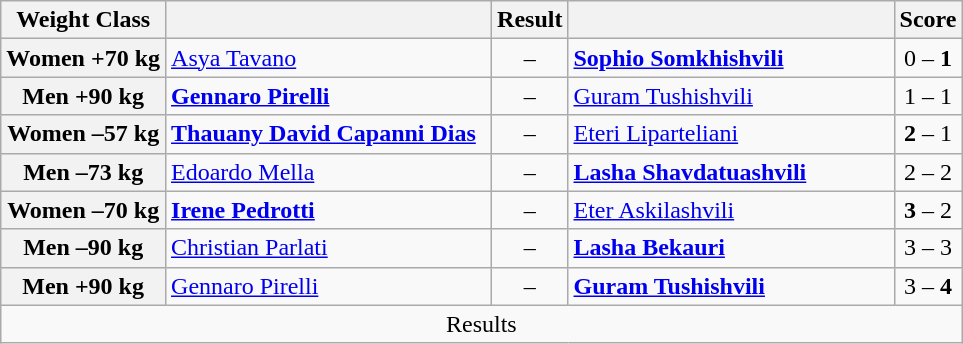<table class="wikitable">
<tr>
<th>Weight Class</th>
<th style="width:210px;"></th>
<th>Result</th>
<th style="width:210px;"></th>
<th>Score</th>
</tr>
<tr>
<th>Women +70 kg</th>
<td><a href='#'>Asya Tavano</a></td>
<td align=center> – <strong></strong></td>
<td><strong><a href='#'>Sophio Somkhishvili</a></strong></td>
<td align=center>0 – <strong>1</strong></td>
</tr>
<tr>
<th>Men +90 kg</th>
<td><strong><a href='#'>Gennaro Pirelli</a></strong></td>
<td align=center><strong></strong> – </td>
<td><a href='#'>Guram Tushishvili</a></td>
<td align=center>1 – 1</td>
</tr>
<tr>
<th>Women –57 kg</th>
<td><strong><a href='#'>Thauany David Capanni Dias</a></strong></td>
<td align=center><strong></strong> – </td>
<td><a href='#'>Eteri Liparteliani</a></td>
<td align=center><strong>2</strong> – 1</td>
</tr>
<tr>
<th>Men –73 kg</th>
<td><a href='#'>Edoardo Mella</a></td>
<td align=center> – <strong></strong></td>
<td><strong><a href='#'>Lasha Shavdatuashvili</a></strong></td>
<td align=center>2 – 2</td>
</tr>
<tr>
<th>Women –70 kg</th>
<td><strong><a href='#'>Irene Pedrotti</a></strong></td>
<td align=center><strong></strong> – </td>
<td><a href='#'>Eter Askilashvili</a></td>
<td align=center><strong>3</strong> – 2</td>
</tr>
<tr>
<th>Men –90 kg</th>
<td><a href='#'>Christian Parlati</a></td>
<td align=center> – <strong></strong></td>
<td><strong><a href='#'>Lasha Bekauri</a></strong></td>
<td align=center>3 – 3</td>
</tr>
<tr>
<th>Men +90 kg</th>
<td><a href='#'>Gennaro Pirelli</a></td>
<td align=center> – <strong></strong></td>
<td><strong><a href='#'>Guram Tushishvili</a></strong></td>
<td align=center>3 – <strong>4</strong></td>
</tr>
<tr>
<td align=center colspan=5>Results</td>
</tr>
</table>
